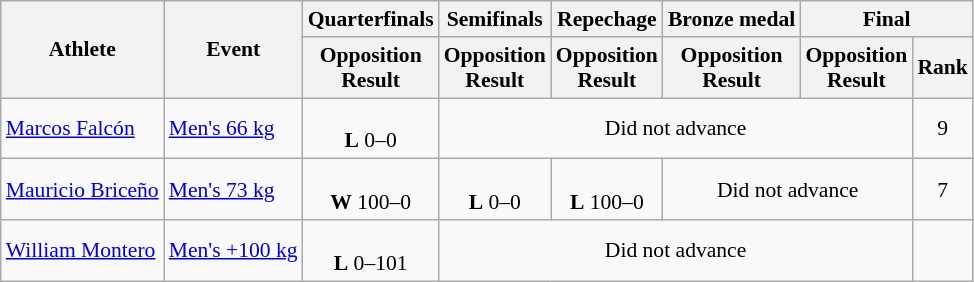<table class=wikitable style="font-size:90%">
<tr>
<th rowspan="2">Athlete</th>
<th rowspan="2">Event</th>
<th>Quarterfinals</th>
<th>Semifinals</th>
<th>Repechage</th>
<th>Bronze medal</th>
<th colspan="2">Final</th>
</tr>
<tr>
<th>Opposition<br>Result</th>
<th>Opposition<br>Result</th>
<th>Opposition<br>Result</th>
<th>Opposition<br>Result</th>
<th>Opposition<br>Result</th>
<th>Rank</th>
</tr>
<tr>
<td><a href='#'>Marcos Falcón</a></td>
<td><a href='#'>Men's 66 kg</a></td>
<td align=center><br><strong>L</strong> 0–0</td>
<td align=center colspan=4>Did not advance</td>
<td align=center>9</td>
</tr>
<tr>
<td><a href='#'>Mauricio Briceño</a></td>
<td><a href='#'>Men's 73 kg</a></td>
<td align=center><br><strong>W</strong> 100–0</td>
<td align=center><br><strong>L</strong> 0–0</td>
<td align=center><br><strong>L</strong> 100–0</td>
<td align=center colspan=2>Did not advance</td>
<td align=center>7</td>
</tr>
<tr>
<td><a href='#'>William Montero</a></td>
<td><a href='#'>Men's +100 kg</a></td>
<td align=center><br><strong>L</strong> 0–101</td>
<td align=center colspan=4>Did not advance</td>
<td align=center></td>
</tr>
</table>
